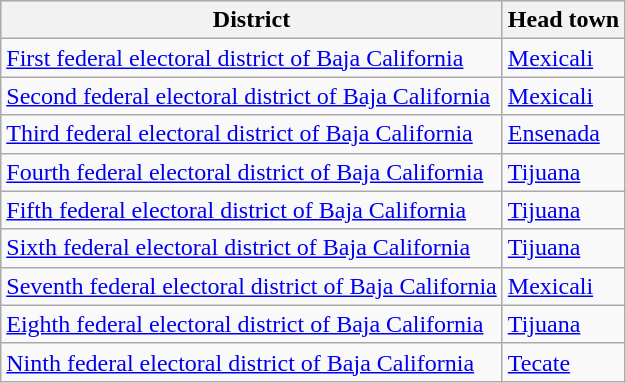<table class="wikitable" border="1">
<tr style="background:#efefef;">
<th><strong>District</strong></th>
<th><strong>Head town</strong></th>
</tr>
<tr>
<td><a href='#'>First federal electoral district of Baja California</a></td>
<td><a href='#'>Mexicali</a></td>
</tr>
<tr>
<td><a href='#'>Second federal electoral district of Baja California</a></td>
<td><a href='#'>Mexicali</a></td>
</tr>
<tr>
<td><a href='#'>Third federal electoral district of Baja California</a></td>
<td><a href='#'>Ensenada</a></td>
</tr>
<tr>
<td><a href='#'>Fourth federal electoral district of Baja California</a></td>
<td><a href='#'>Tijuana</a></td>
</tr>
<tr>
<td><a href='#'>Fifth federal electoral district of Baja California</a></td>
<td><a href='#'>Tijuana</a></td>
</tr>
<tr>
<td><a href='#'>Sixth federal electoral district of Baja California</a></td>
<td><a href='#'>Tijuana</a></td>
</tr>
<tr>
<td><a href='#'>Seventh federal electoral district of Baja California</a></td>
<td><a href='#'>Mexicali</a></td>
</tr>
<tr>
<td><a href='#'>Eighth federal electoral district of Baja California</a></td>
<td><a href='#'>Tijuana</a></td>
</tr>
<tr>
<td><a href='#'>Ninth federal electoral district of Baja California</a></td>
<td><a href='#'>Tecate</a></td>
</tr>
</table>
